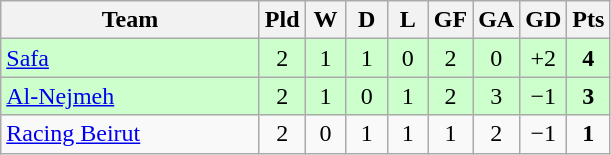<table class="wikitable" style="text-align: center;">
<tr>
<th width=165>Team</th>
<th width=20>Pld</th>
<th width=20>W</th>
<th width=20>D</th>
<th width=20>L</th>
<th width=20>GF</th>
<th width=20>GA</th>
<th width=20>GD</th>
<th width=20>Pts</th>
</tr>
<tr bgcolor = ccffcc>
<td style="text-align:left;"> <a href='#'>Safa</a></td>
<td>2</td>
<td>1</td>
<td>1</td>
<td>0</td>
<td>2</td>
<td>0</td>
<td>+2</td>
<td><strong>4</strong></td>
</tr>
<tr bgcolor = ccffcc>
<td style="text-align:left;"> <a href='#'>Al-Nejmeh</a></td>
<td>2</td>
<td>1</td>
<td>0</td>
<td>1</td>
<td>2</td>
<td>3</td>
<td>−1</td>
<td><strong>3</strong></td>
</tr>
<tr>
<td style="text-align:left;"> <a href='#'>Racing Beirut</a></td>
<td>2</td>
<td>0</td>
<td>1</td>
<td>1</td>
<td>1</td>
<td>2</td>
<td>−1</td>
<td><strong>1</strong></td>
</tr>
</table>
